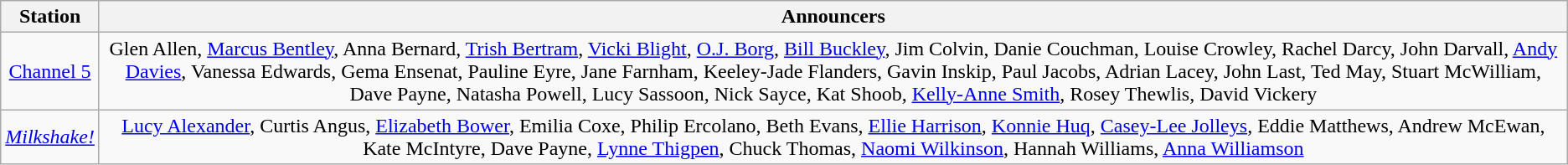<table class="wikitable" style="text-align:center;">
<tr>
<th>Station</th>
<th>Announcers</th>
</tr>
<tr>
<td><a href='#'>Channel 5</a></td>
<td>Glen Allen, <a href='#'>Marcus Bentley</a>, Anna Bernard, <a href='#'>Trish Bertram</a>, <a href='#'>Vicki Blight</a>, <a href='#'>O.J. Borg</a>, <a href='#'>Bill Buckley</a>, Jim Colvin, Danie Couchman, Louise Crowley, Rachel Darcy, John Darvall, <a href='#'>Andy Davies</a>, Vanessa Edwards, Gema Ensenat, Pauline Eyre, Jane Farnham, Keeley-Jade Flanders, Gavin Inskip, Paul Jacobs, Adrian Lacey, John Last, Ted May, Stuart McWilliam, Dave Payne, Natasha Powell, Lucy Sassoon, Nick Sayce, Kat Shoob, <a href='#'>Kelly-Anne Smith</a>, Rosey Thewlis, David Vickery</td>
</tr>
<tr>
<td><em><a href='#'>Milkshake!</a></em></td>
<td><a href='#'>Lucy Alexander</a>, Curtis Angus, <a href='#'>Elizabeth Bower</a>, Emilia Coxe, Philip Ercolano, Beth Evans, <a href='#'>Ellie Harrison</a>, <a href='#'>Konnie Huq</a>, <a href='#'>Casey-Lee Jolleys</a>, Eddie Matthews, Andrew McEwan, Kate McIntyre, Dave Payne, <a href='#'>Lynne Thigpen</a>, Chuck Thomas, <a href='#'>Naomi Wilkinson</a>, Hannah Williams, <a href='#'>Anna Williamson</a></td>
</tr>
</table>
